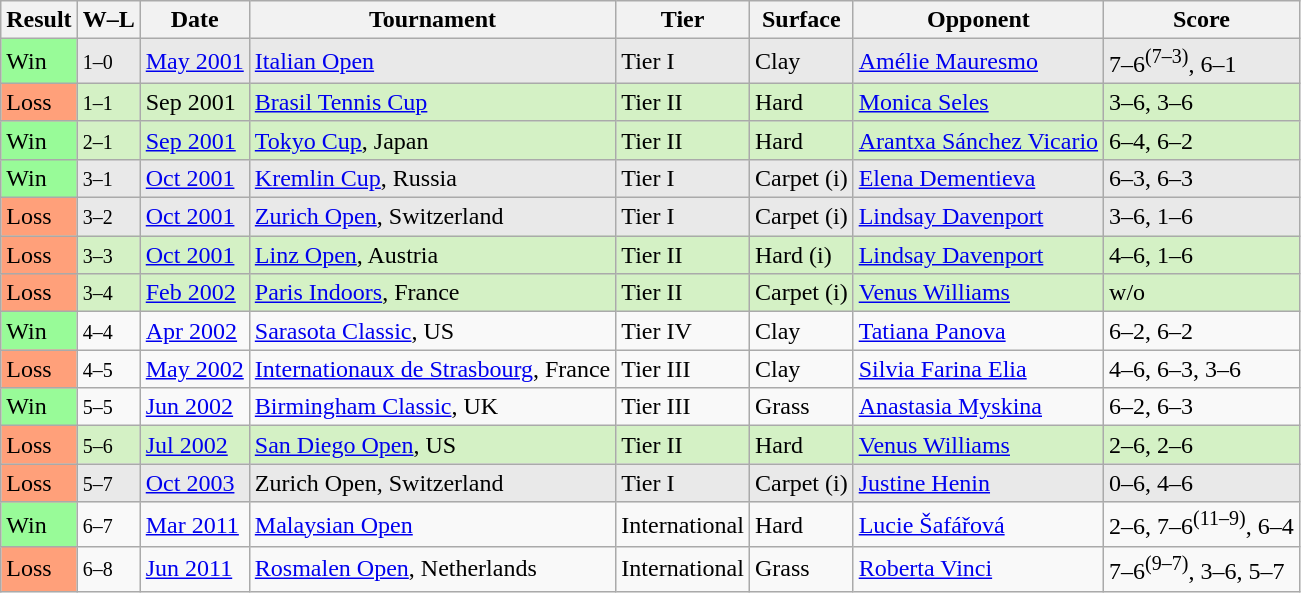<table class="sortable wikitable">
<tr>
<th>Result</th>
<th class="unsortable">W–L</th>
<th>Date</th>
<th>Tournament</th>
<th>Tier</th>
<th>Surface</th>
<th>Opponent</th>
<th class="unsortable">Score</th>
</tr>
<tr style="background:#e9e9e9;">
<td style="background:#98fb98;">Win</td>
<td><small>1–0</small></td>
<td><a href='#'>May 2001</a></td>
<td><a href='#'>Italian Open</a></td>
<td>Tier I</td>
<td>Clay</td>
<td> <a href='#'>Amélie Mauresmo</a></td>
<td>7–6<sup>(7–3)</sup>, 6–1</td>
</tr>
<tr style="background:#d4f1c5;">
<td style="background:#ffa07a;">Loss</td>
<td><small>1–1</small></td>
<td>Sep 2001</td>
<td><a href='#'>Brasil Tennis Cup</a></td>
<td>Tier II</td>
<td>Hard</td>
<td> <a href='#'>Monica Seles</a></td>
<td>3–6, 3–6</td>
</tr>
<tr style="background:#d4f1c5;">
<td style="background:#98fb98;">Win</td>
<td><small>2–1</small></td>
<td><a href='#'>Sep 2001</a></td>
<td><a href='#'>Tokyo Cup</a>, Japan</td>
<td>Tier II</td>
<td>Hard</td>
<td> <a href='#'>Arantxa Sánchez Vicario</a></td>
<td>6–4, 6–2</td>
</tr>
<tr style="background:#e9e9e9;">
<td style="background:#98fb98;">Win</td>
<td><small>3–1</small></td>
<td><a href='#'>Oct 2001</a></td>
<td><a href='#'>Kremlin Cup</a>, Russia</td>
<td>Tier I</td>
<td>Carpet (i)</td>
<td> <a href='#'>Elena Dementieva</a></td>
<td>6–3, 6–3</td>
</tr>
<tr style="background:#e9e9e9;">
<td style="background:#ffa07a;">Loss</td>
<td><small>3–2</small></td>
<td><a href='#'>Oct 2001</a></td>
<td><a href='#'>Zurich Open</a>, Switzerland</td>
<td>Tier I</td>
<td>Carpet (i)</td>
<td> <a href='#'>Lindsay Davenport</a></td>
<td>3–6, 1–6</td>
</tr>
<tr style="background:#d4f1c5;">
<td style="background:#ffa07a;">Loss</td>
<td><small>3–3</small></td>
<td><a href='#'>Oct 2001</a></td>
<td><a href='#'>Linz Open</a>, Austria</td>
<td>Tier II</td>
<td>Hard (i)</td>
<td> <a href='#'>Lindsay Davenport</a></td>
<td>4–6, 1–6</td>
</tr>
<tr style="background:#d4f1c5;">
<td style="background:#ffa07a;">Loss</td>
<td><small>3–4</small></td>
<td><a href='#'>Feb 2002</a></td>
<td><a href='#'>Paris Indoors</a>, France</td>
<td>Tier II</td>
<td>Carpet (i)</td>
<td> <a href='#'>Venus Williams</a></td>
<td>w/o</td>
</tr>
<tr>
<td style="background:#98fb98;">Win</td>
<td><small>4–4</small></td>
<td><a href='#'>Apr 2002</a></td>
<td><a href='#'>Sarasota Classic</a>, US</td>
<td>Tier IV</td>
<td>Clay</td>
<td> <a href='#'>Tatiana Panova</a></td>
<td>6–2, 6–2</td>
</tr>
<tr>
<td style="background:#ffa07a;">Loss</td>
<td><small>4–5</small></td>
<td><a href='#'>May 2002</a></td>
<td><a href='#'>Internationaux de Strasbourg</a>, France</td>
<td>Tier III</td>
<td>Clay</td>
<td> <a href='#'>Silvia Farina Elia</a></td>
<td>4–6, 6–3, 3–6</td>
</tr>
<tr>
<td style="background:#98fb98;">Win</td>
<td><small>5–5</small></td>
<td><a href='#'>Jun 2002</a></td>
<td><a href='#'>Birmingham Classic</a>, UK</td>
<td>Tier III</td>
<td>Grass</td>
<td> <a href='#'>Anastasia Myskina</a></td>
<td>6–2, 6–3</td>
</tr>
<tr style="background:#d4f1c5;">
<td style="background:#ffa07a;">Loss</td>
<td><small>5–6</small></td>
<td><a href='#'>Jul 2002</a></td>
<td><a href='#'>San Diego Open</a>, US</td>
<td>Tier II</td>
<td>Hard</td>
<td> <a href='#'>Venus Williams</a></td>
<td>2–6, 2–6</td>
</tr>
<tr style="background:#e9e9e9;">
<td style="background:#ffa07a;">Loss</td>
<td><small>5–7</small></td>
<td><a href='#'>Oct 2003</a></td>
<td>Zurich Open, Switzerland</td>
<td>Tier I</td>
<td>Carpet (i)</td>
<td> <a href='#'>Justine Henin</a></td>
<td>0–6, 4–6</td>
</tr>
<tr>
<td style="background:#98fb98;">Win</td>
<td><small>6–7</small></td>
<td><a href='#'>Mar 2011</a></td>
<td><a href='#'>Malaysian Open</a></td>
<td>International</td>
<td>Hard</td>
<td> <a href='#'>Lucie Šafářová</a></td>
<td>2–6, 7–6<sup>(11–9)</sup>, 6–4</td>
</tr>
<tr>
<td style="background:#ffa07a;">Loss</td>
<td><small>6–8</small></td>
<td><a href='#'>Jun 2011</a></td>
<td><a href='#'>Rosmalen Open</a>, Netherlands</td>
<td>International</td>
<td>Grass</td>
<td> <a href='#'>Roberta Vinci</a></td>
<td>7–6<sup>(9–7)</sup>, 3–6, 5–7</td>
</tr>
</table>
